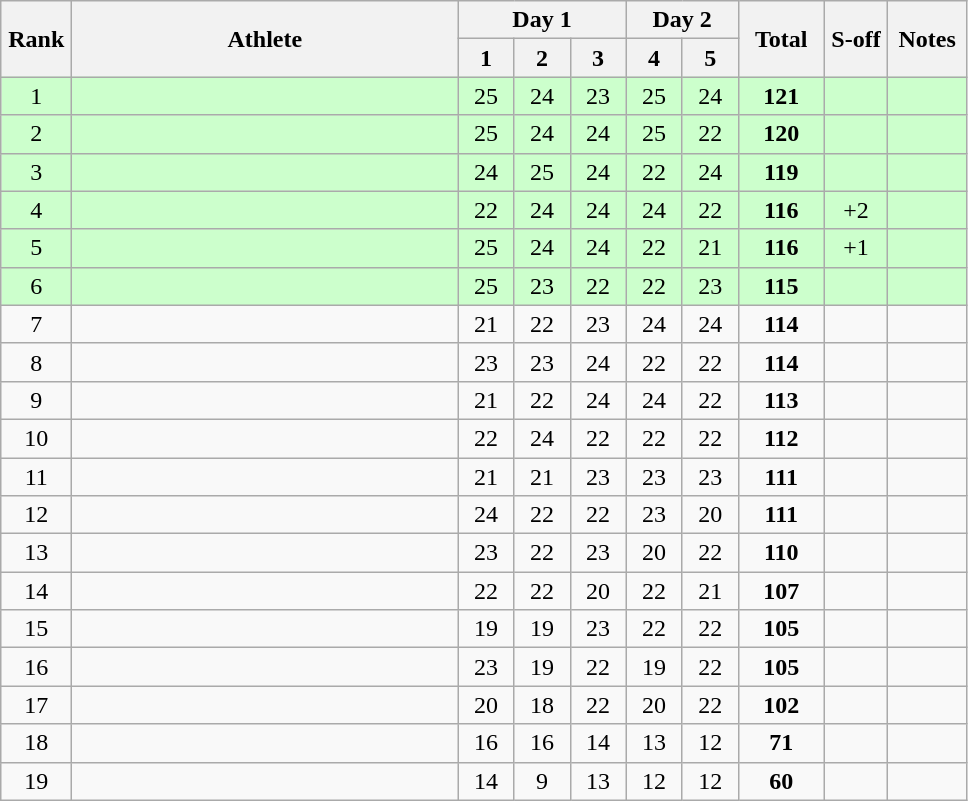<table class="wikitable" style="text-align:center">
<tr>
<th rowspan=2 width=40>Rank</th>
<th rowspan=2 width=250>Athlete</th>
<th colspan=3>Day 1</th>
<th colspan=2>Day 2</th>
<th rowspan=2 width=50>Total</th>
<th rowspan=2 width=35>S-off</th>
<th rowspan=2 width=45>Notes</th>
</tr>
<tr>
<th width=30>1</th>
<th width=30>2</th>
<th width=30>3</th>
<th width=30>4</th>
<th width=30>5</th>
</tr>
<tr bgcolor=ccffcc>
<td>1</td>
<td align=left></td>
<td>25</td>
<td>24</td>
<td>23</td>
<td>25</td>
<td>24</td>
<td><strong>121</strong></td>
<td></td>
<td></td>
</tr>
<tr bgcolor=ccffcc>
<td>2</td>
<td align=left></td>
<td>25</td>
<td>24</td>
<td>24</td>
<td>25</td>
<td>22</td>
<td><strong>120</strong></td>
<td></td>
<td></td>
</tr>
<tr bgcolor=ccffcc>
<td>3</td>
<td align=left></td>
<td>24</td>
<td>25</td>
<td>24</td>
<td>22</td>
<td>24</td>
<td><strong>119</strong></td>
<td></td>
<td></td>
</tr>
<tr bgcolor=ccffcc>
<td>4</td>
<td align=left></td>
<td>22</td>
<td>24</td>
<td>24</td>
<td>24</td>
<td>22</td>
<td><strong>116</strong></td>
<td>+2</td>
<td></td>
</tr>
<tr bgcolor=ccffcc>
<td>5</td>
<td align=left></td>
<td>25</td>
<td>24</td>
<td>24</td>
<td>22</td>
<td>21</td>
<td><strong>116</strong></td>
<td>+1</td>
<td></td>
</tr>
<tr bgcolor=ccffcc>
<td>6</td>
<td align=left></td>
<td>25</td>
<td>23</td>
<td>22</td>
<td>22</td>
<td>23</td>
<td><strong>115</strong></td>
<td></td>
<td></td>
</tr>
<tr>
<td>7</td>
<td align=left></td>
<td>21</td>
<td>22</td>
<td>23</td>
<td>24</td>
<td>24</td>
<td><strong>114</strong></td>
<td></td>
<td></td>
</tr>
<tr>
<td>8</td>
<td align=left></td>
<td>23</td>
<td>23</td>
<td>24</td>
<td>22</td>
<td>22</td>
<td><strong>114</strong></td>
<td></td>
<td></td>
</tr>
<tr>
<td>9</td>
<td align=left></td>
<td>21</td>
<td>22</td>
<td>24</td>
<td>24</td>
<td>22</td>
<td><strong>113</strong></td>
<td></td>
<td></td>
</tr>
<tr>
<td>10</td>
<td align=left></td>
<td>22</td>
<td>24</td>
<td>22</td>
<td>22</td>
<td>22</td>
<td><strong>112</strong></td>
<td></td>
<td></td>
</tr>
<tr>
<td>11</td>
<td align=left></td>
<td>21</td>
<td>21</td>
<td>23</td>
<td>23</td>
<td>23</td>
<td><strong>111</strong></td>
<td></td>
<td></td>
</tr>
<tr>
<td>12</td>
<td align=left></td>
<td>24</td>
<td>22</td>
<td>22</td>
<td>23</td>
<td>20</td>
<td><strong>111</strong></td>
<td></td>
<td></td>
</tr>
<tr>
<td>13</td>
<td align=left></td>
<td>23</td>
<td>22</td>
<td>23</td>
<td>20</td>
<td>22</td>
<td><strong>110</strong></td>
<td></td>
<td></td>
</tr>
<tr>
<td>14</td>
<td align=left></td>
<td>22</td>
<td>22</td>
<td>20</td>
<td>22</td>
<td>21</td>
<td><strong>107</strong></td>
<td></td>
<td></td>
</tr>
<tr>
<td>15</td>
<td align=left></td>
<td>19</td>
<td>19</td>
<td>23</td>
<td>22</td>
<td>22</td>
<td><strong>105</strong></td>
<td></td>
<td></td>
</tr>
<tr>
<td>16</td>
<td align=left></td>
<td>23</td>
<td>19</td>
<td>22</td>
<td>19</td>
<td>22</td>
<td><strong>105</strong></td>
<td></td>
<td></td>
</tr>
<tr>
<td>17</td>
<td align=left></td>
<td>20</td>
<td>18</td>
<td>22</td>
<td>20</td>
<td>22</td>
<td><strong>102</strong></td>
<td></td>
<td></td>
</tr>
<tr>
<td>18</td>
<td align=left></td>
<td>16</td>
<td>16</td>
<td>14</td>
<td>13</td>
<td>12</td>
<td><strong>71</strong></td>
<td></td>
<td></td>
</tr>
<tr>
<td>19</td>
<td align=left></td>
<td>14</td>
<td>9</td>
<td>13</td>
<td>12</td>
<td>12</td>
<td><strong>60</strong></td>
<td></td>
<td></td>
</tr>
</table>
